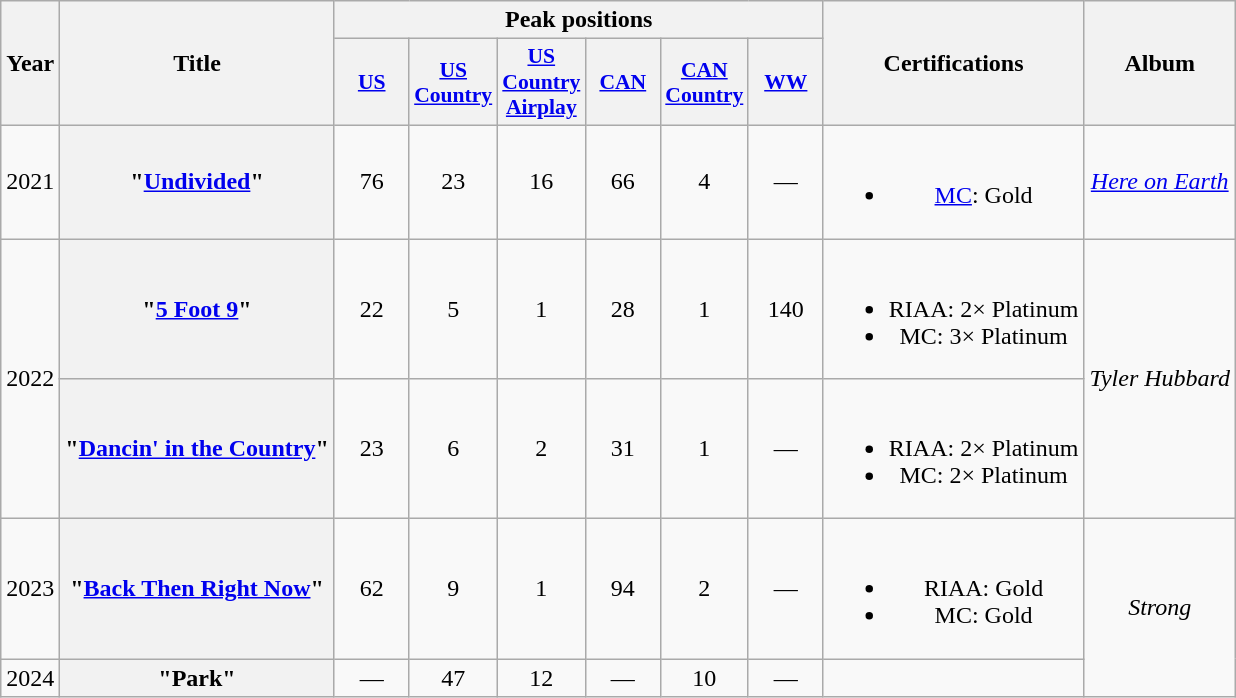<table class="wikitable plainrowheaders" style="text-align:center;">
<tr>
<th scope="col" rowspan="2">Year</th>
<th scope="col" rowspan="2">Title</th>
<th scope="col" colspan="6">Peak positions</th>
<th scope="col" rowspan="2">Certifications</th>
<th scope="col" rowspan="2">Album</th>
</tr>
<tr>
<th scope="col" style="width:3em; font-size:90%"><a href='#'>US</a><br></th>
<th scope="col" style="width:3em; font-size:90%"><a href='#'>US<br>Country</a><br></th>
<th scope="col" style="width:3em; font-size:90%"><a href='#'>US<br>Country<br>Airplay</a><br></th>
<th scope="col" style="width:3em; font-size:90%"><a href='#'>CAN</a><br></th>
<th scope="col" style="width:3em; font-size:90%"><a href='#'>CAN<br>Country</a><br></th>
<th scope="col" style="width:3em; font-size:90%"><a href='#'>WW</a><br></th>
</tr>
<tr>
<td>2021</td>
<th scope="row">"<a href='#'>Undivided</a>"<br></th>
<td>76</td>
<td>23</td>
<td>16</td>
<td>66</td>
<td>4</td>
<td>—</td>
<td><br><ul><li><a href='#'>MC</a>: Gold</li></ul></td>
<td><em><a href='#'>Here on Earth</a></em></td>
</tr>
<tr>
<td rowspan="2">2022</td>
<th scope="row">"<a href='#'>5 Foot 9</a>"</th>
<td>22</td>
<td>5</td>
<td>1</td>
<td>28</td>
<td>1</td>
<td>140</td>
<td><br><ul><li>RIAA: 2× Platinum</li><li>MC: 3× Platinum</li></ul></td>
<td rowspan="2"><em>Tyler Hubbard</em></td>
</tr>
<tr>
<th scope="row">"<a href='#'>Dancin' in the Country</a>"</th>
<td>23</td>
<td>6</td>
<td>2</td>
<td>31</td>
<td>1</td>
<td>—</td>
<td><br><ul><li>RIAA: 2× Platinum</li><li>MC: 2× Platinum</li></ul></td>
</tr>
<tr>
<td>2023</td>
<th scope="row">"<a href='#'>Back Then Right Now</a>"</th>
<td>62</td>
<td>9</td>
<td>1</td>
<td>94</td>
<td>2</td>
<td>—</td>
<td><br><ul><li>RIAA: Gold</li><li>MC: Gold</li></ul></td>
<td rowspan="2"><em>Strong</em></td>
</tr>
<tr>
<td>2024</td>
<th scope="row">"Park"</th>
<td>—</td>
<td>47</td>
<td>12</td>
<td>—</td>
<td>10</td>
<td>—</td>
<td></td>
</tr>
</table>
